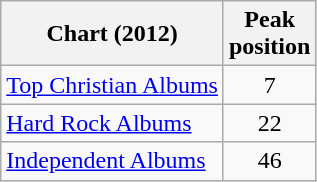<table class="wikitable sortable">
<tr>
<th>Chart (2012)</th>
<th>Peak<br>position</th>
</tr>
<tr>
<td><a href='#'>Top Christian Albums</a></td>
<td style="text-align:center;">7</td>
</tr>
<tr>
<td><a href='#'>Hard Rock Albums</a></td>
<td style="text-align:center;">22</td>
</tr>
<tr>
<td><a href='#'>Independent Albums</a></td>
<td style="text-align:center;">46</td>
</tr>
</table>
